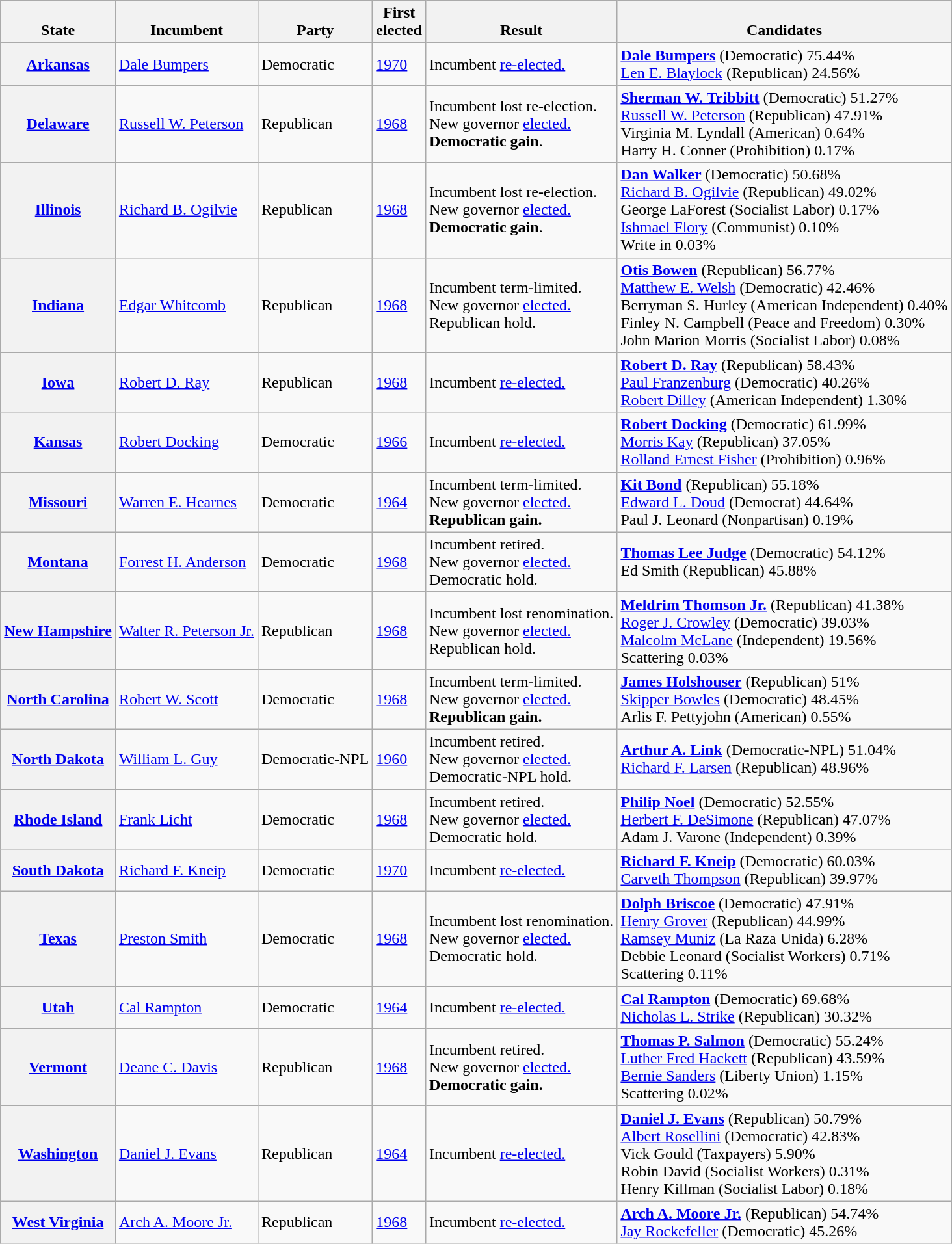<table class="wikitable sortable">
<tr valign=bottom>
<th>State</th>
<th>Incumbent</th>
<th>Party</th>
<th>First<br>elected</th>
<th>Result</th>
<th>Candidates</th>
</tr>
<tr>
<th><strong><a href='#'>Arkansas</a></strong></th>
<td><a href='#'>Dale Bumpers</a></td>
<td>Democratic</td>
<td><a href='#'>1970</a></td>
<td>Incumbent <a href='#'>re-elected.</a></td>
<td> <strong><a href='#'>Dale Bumpers</a></strong> (Democratic) 75.44%<br><a href='#'>Len E. Blaylock</a> (Republican) 24.56%</td>
</tr>
<tr>
<th><strong><a href='#'>Delaware</a></strong></th>
<td><a href='#'>Russell W. Peterson</a></td>
<td>Republican</td>
<td><a href='#'>1968</a></td>
<td>Incumbent lost re-election.<br>New governor <a href='#'>elected.</a><br><strong>Democratic gain</strong>.</td>
<td> <strong><a href='#'>Sherman W. Tribbitt</a></strong> (Democratic) 51.27%<br><a href='#'>Russell W. Peterson</a> (Republican) 47.91%<br>Virginia M. Lyndall (American) 0.64%<br>Harry H. Conner (Prohibition) 0.17%<br></td>
</tr>
<tr>
<th><strong><a href='#'>Illinois</a></strong></th>
<td><a href='#'>Richard B. Ogilvie</a></td>
<td>Republican</td>
<td><a href='#'>1968</a></td>
<td>Incumbent lost re-election.<br>New governor <a href='#'>elected.</a><br><strong>Democratic gain</strong>.</td>
<td> <strong><a href='#'>Dan Walker</a></strong> (Democratic) 50.68%<br><a href='#'>Richard B. Ogilvie</a> (Republican) 49.02%<br>George LaForest (Socialist Labor) 0.17%<br><a href='#'>Ishmael Flory</a> (Communist) 0.10%<br>Write in 0.03%<br></td>
</tr>
<tr>
<th><strong><a href='#'>Indiana</a></strong></th>
<td><a href='#'>Edgar Whitcomb</a></td>
<td>Republican</td>
<td><a href='#'>1968</a></td>
<td>Incumbent term-limited.<br>New governor <a href='#'>elected.</a><br>Republican hold.</td>
<td> <strong><a href='#'>Otis Bowen</a></strong> (Republican) 56.77%<br><a href='#'>Matthew E. Welsh</a> (Democratic) 42.46%<br>Berryman S. Hurley (American Independent) 0.40%<br>Finley N. Campbell (Peace and Freedom) 0.30%<br>John Marion Morris (Socialist Labor) 0.08%<br></td>
</tr>
<tr>
<th><strong><a href='#'>Iowa</a></strong></th>
<td><a href='#'>Robert D. Ray</a></td>
<td>Republican</td>
<td><a href='#'>1968</a></td>
<td>Incumbent <a href='#'>re-elected.</a></td>
<td> <strong><a href='#'>Robert D. Ray</a></strong> (Republican) 58.43%<br><a href='#'>Paul Franzenburg</a> (Democratic) 40.26%<br> <a href='#'>Robert Dilley</a> (American Independent) 1.30%<br></td>
</tr>
<tr>
<th><strong><a href='#'>Kansas</a></strong></th>
<td><a href='#'>Robert Docking</a></td>
<td>Democratic</td>
<td><a href='#'>1966</a></td>
<td>Incumbent <a href='#'>re-elected.</a></td>
<td> <strong><a href='#'>Robert Docking</a></strong> (Democratic) 61.99%<br><a href='#'>Morris Kay</a> (Republican) 37.05%<br> <a href='#'>Rolland Ernest Fisher</a> (Prohibition) 0.96%<br></td>
</tr>
<tr>
<th><strong><a href='#'>Missouri</a></strong></th>
<td><a href='#'>Warren E. Hearnes</a></td>
<td>Democratic</td>
<td><a href='#'>1964</a></td>
<td>Incumbent term-limited. <br>New governor <a href='#'>elected.</a><br><strong>Republican gain.</strong></td>
<td> <strong><a href='#'>Kit Bond</a></strong> (Republican) 55.18%<br><a href='#'>Edward L. Doud</a> (Democrat) 44.64%<br>Paul J. Leonard (Nonpartisan) 0.19%<br></td>
</tr>
<tr>
<th><strong><a href='#'>Montana</a></strong></th>
<td><a href='#'>Forrest H. Anderson</a></td>
<td>Democratic</td>
<td><a href='#'>1968</a></td>
<td>Incumbent retired.<br>New governor <a href='#'>elected.</a><br>Democratic hold.</td>
<td> <strong><a href='#'>Thomas Lee Judge</a></strong> (Democratic) 54.12%<br>Ed Smith (Republican) 45.88%<br></td>
</tr>
<tr>
<th><strong><a href='#'>New Hampshire</a></strong></th>
<td><a href='#'>Walter R. Peterson Jr.</a></td>
<td>Republican</td>
<td><a href='#'>1968</a></td>
<td>Incumbent lost renomination.<br>New governor <a href='#'>elected.</a><br>Republican hold.</td>
<td> <strong><a href='#'>Meldrim Thomson Jr.</a></strong> (Republican) 41.38%<br><a href='#'>Roger J. Crowley</a> (Democratic) 39.03%<br><a href='#'>Malcolm McLane</a> (Independent) 19.56%<br>Scattering 0.03%<br></td>
</tr>
<tr>
<th><a href='#'>North Carolina</a></th>
<td><a href='#'>Robert W. Scott</a></td>
<td>Democratic</td>
<td><a href='#'>1968</a></td>
<td>Incumbent term-limited.<br>New governor <a href='#'>elected.</a><br><strong>Republican gain.</strong></td>
<td> <strong><a href='#'>James Holshouser</a></strong> (Republican) 51%<br><a href='#'>Skipper Bowles</a> (Democratic) 48.45%<br>Arlis F. Pettyjohn (American) 0.55%<br></td>
</tr>
<tr>
<th><strong><a href='#'>North Dakota</a></strong></th>
<td><a href='#'>William L. Guy</a></td>
<td>Democratic-NPL</td>
<td><a href='#'>1960</a></td>
<td>Incumbent retired.<br>New governor <a href='#'>elected.</a><br>Democratic-NPL hold.</td>
<td> <strong><a href='#'>Arthur A. Link</a></strong> (Democratic-NPL) 51.04%<br><a href='#'>Richard F. Larsen</a> (Republican) 48.96%<br></td>
</tr>
<tr>
<th><strong><a href='#'>Rhode Island</a></strong></th>
<td><a href='#'>Frank Licht</a></td>
<td>Democratic</td>
<td><a href='#'>1968</a></td>
<td>Incumbent retired.<br>New governor <a href='#'>elected.</a><br>Democratic hold.</td>
<td> <strong><a href='#'>Philip Noel</a></strong> (Democratic) 52.55%<br><a href='#'>Herbert F. DeSimone</a> (Republican) 47.07%<br>Adam J. Varone (Independent) 0.39%<br></td>
</tr>
<tr>
<th><strong><a href='#'>South Dakota</a></strong></th>
<td><a href='#'>Richard F. Kneip</a></td>
<td>Democratic</td>
<td><a href='#'>1970</a></td>
<td>Incumbent <a href='#'>re-elected.</a></td>
<td> <strong><a href='#'>Richard F. Kneip</a></strong> (Democratic) 60.03%<br><a href='#'>Carveth Thompson</a> (Republican) 39.97%</td>
</tr>
<tr>
<th><strong><a href='#'>Texas</a></strong></th>
<td><a href='#'>Preston Smith</a></td>
<td>Democratic</td>
<td><a href='#'>1968</a></td>
<td>Incumbent lost renomination.<br>New governor <a href='#'>elected.</a><br>Democratic hold.</td>
<td> <strong><a href='#'>Dolph Briscoe</a></strong> (Democratic) 47.91%<br><a href='#'>Henry Grover</a> (Republican) 44.99%<br><a href='#'>Ramsey Muniz</a> (La Raza Unida) 6.28%<br>Debbie Leonard (Socialist Workers) 0.71%<br>Scattering 0.11%<br></td>
</tr>
<tr>
<th><strong><a href='#'>Utah</a></strong></th>
<td><a href='#'>Cal Rampton</a></td>
<td>Democratic</td>
<td><a href='#'>1964</a></td>
<td>Incumbent <a href='#'>re-elected.</a></td>
<td> <strong><a href='#'>Cal Rampton</a></strong> (Democratic) 69.68%<br><a href='#'>Nicholas L. Strike</a> (Republican) 30.32%<br></td>
</tr>
<tr>
<th><strong><a href='#'>Vermont</a></strong></th>
<td><a href='#'>Deane C. Davis</a></td>
<td>Republican</td>
<td><a href='#'>1968</a></td>
<td>Incumbent retired.<br>New governor <a href='#'>elected.</a><br><strong>Democratic gain.</strong></td>
<td> <strong><a href='#'>Thomas P. Salmon</a></strong> (Democratic) 55.24%<br><a href='#'>Luther Fred Hackett</a> (Republican) 43.59%<br><a href='#'>Bernie Sanders</a> (Liberty Union) 1.15%<br>Scattering 0.02%<br></td>
</tr>
<tr>
<th><strong><a href='#'>Washington</a></strong></th>
<td><a href='#'>Daniel J. Evans</a></td>
<td>Republican</td>
<td><a href='#'>1964</a></td>
<td>Incumbent <a href='#'>re-elected.</a></td>
<td> <strong><a href='#'>Daniel J. Evans</a></strong> (Republican) 50.79%<br><a href='#'>Albert Rosellini</a> (Democratic) 42.83%<br>Vick Gould (Taxpayers) 5.90%<br>Robin David (Socialist Workers) 0.31%<br>Henry Killman (Socialist Labor) 0.18%<br></td>
</tr>
<tr>
<th><strong><a href='#'>West Virginia</a></strong></th>
<td><a href='#'>Arch A. Moore Jr.</a></td>
<td>Republican</td>
<td><a href='#'>1968</a></td>
<td>Incumbent <a href='#'>re-elected.</a></td>
<td> <strong><a href='#'>Arch A. Moore Jr.</a></strong> (Republican) 54.74%<br><a href='#'>Jay Rockefeller</a> (Democratic) 45.26%<br></td>
</tr>
</table>
